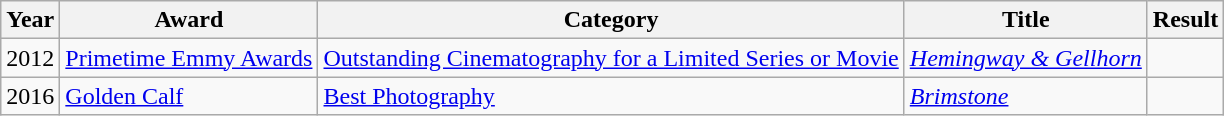<table class="wikitable">
<tr>
<th>Year</th>
<th>Award</th>
<th>Category</th>
<th>Title</th>
<th>Result</th>
</tr>
<tr>
<td>2012</td>
<td><a href='#'>Primetime Emmy Awards</a></td>
<td><a href='#'>Outstanding Cinematography for a Limited Series or Movie</a></td>
<td><em><a href='#'>Hemingway & Gellhorn</a></em></td>
<td></td>
</tr>
<tr>
<td>2016</td>
<td><a href='#'>Golden Calf</a></td>
<td><a href='#'>Best Photography</a></td>
<td><em><a href='#'>Brimstone</a></em></td>
<td></td>
</tr>
</table>
